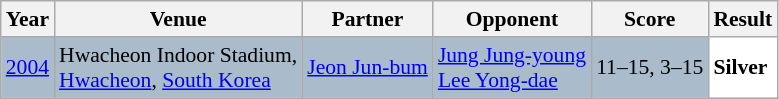<table class="sortable wikitable" style="font-size: 90%;">
<tr>
<th>Year</th>
<th>Venue</th>
<th>Partner</th>
<th>Opponent</th>
<th>Score</th>
<th>Result</th>
</tr>
<tr style="background:#AABBCC">
<td align="center"><a href='#'>2004</a></td>
<td align="left">Hwacheon Indoor Stadium,<br><a href='#'>Hwacheon</a>, <a href='#'>South Korea</a></td>
<td align="left"> <a href='#'>Jeon Jun-bum</a></td>
<td align="left"> <a href='#'>Jung Jung-young</a> <br>  <a href='#'>Lee Yong-dae</a></td>
<td align="left">11–15, 3–15</td>
<td style="text-align:left; background:white"> <strong>Silver</strong></td>
</tr>
</table>
